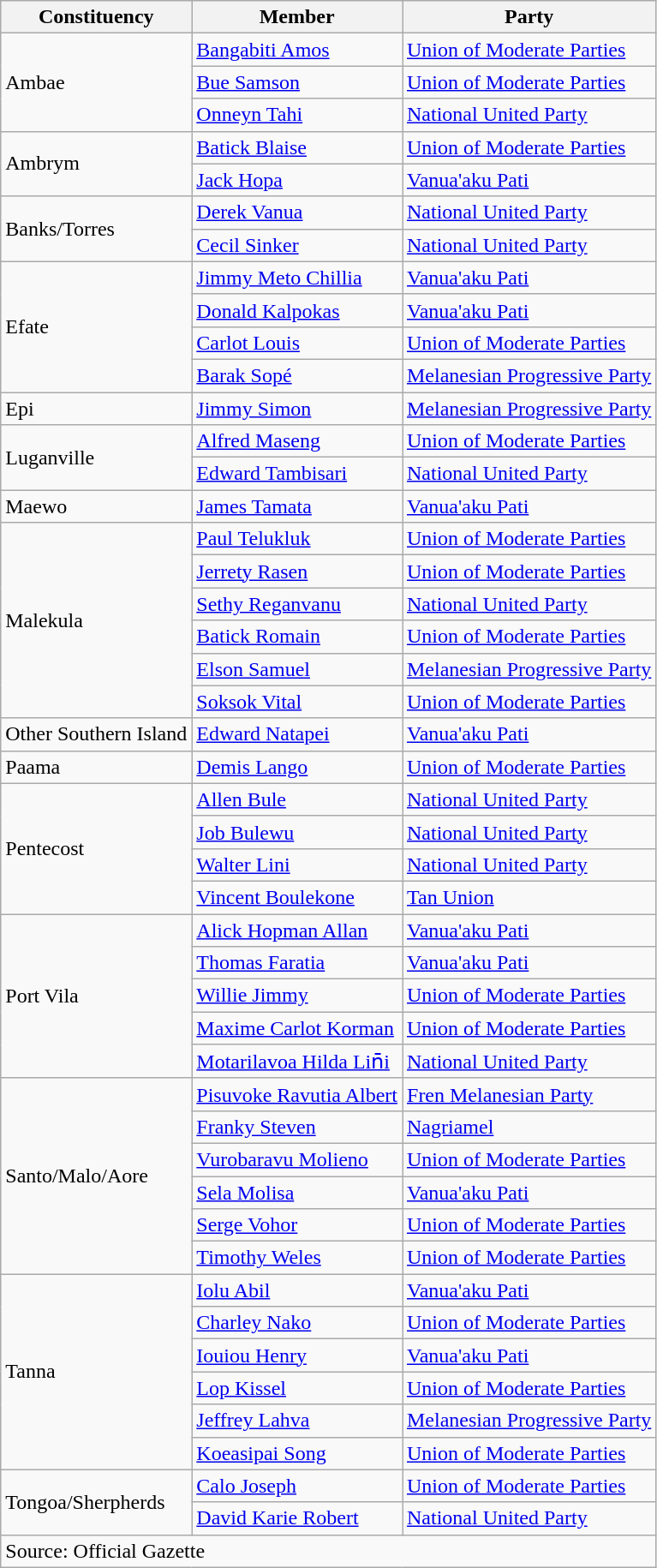<table class="wikitable sortable">
<tr>
<th>Constituency</th>
<th>Member</th>
<th>Party</th>
</tr>
<tr>
<td rowspan=3>Ambae</td>
<td><a href='#'>Bangabiti Amos</a></td>
<td><a href='#'>Union of Moderate Parties</a></td>
</tr>
<tr>
<td><a href='#'>Bue Samson</a></td>
<td><a href='#'>Union of Moderate Parties</a></td>
</tr>
<tr>
<td><a href='#'>Onneyn Tahi</a></td>
<td><a href='#'>National United Party</a></td>
</tr>
<tr>
<td rowspan=2>Ambrym</td>
<td><a href='#'>Batick Blaise</a></td>
<td><a href='#'>Union of Moderate Parties</a></td>
</tr>
<tr>
<td><a href='#'>Jack Hopa</a></td>
<td><a href='#'>Vanua'aku Pati</a></td>
</tr>
<tr>
<td rowspan=2>Banks/Torres</td>
<td><a href='#'>Derek Vanua</a></td>
<td><a href='#'>National United Party</a></td>
</tr>
<tr>
<td><a href='#'>Cecil Sinker</a></td>
<td><a href='#'>National United Party</a></td>
</tr>
<tr>
<td rowspan=4>Efate</td>
<td><a href='#'>Jimmy Meto Chillia</a></td>
<td><a href='#'>Vanua'aku Pati</a></td>
</tr>
<tr>
<td><a href='#'>Donald Kalpokas</a></td>
<td><a href='#'>Vanua'aku Pati</a></td>
</tr>
<tr>
<td><a href='#'>Carlot Louis</a></td>
<td><a href='#'>Union of Moderate Parties</a></td>
</tr>
<tr>
<td><a href='#'>Barak Sopé</a></td>
<td><a href='#'>Melanesian Progressive Party</a></td>
</tr>
<tr>
<td>Epi</td>
<td><a href='#'>Jimmy Simon</a></td>
<td><a href='#'>Melanesian Progressive Party</a></td>
</tr>
<tr>
<td rowspan=2>Luganville</td>
<td><a href='#'>Alfred Maseng</a></td>
<td><a href='#'>Union of Moderate Parties</a></td>
</tr>
<tr>
<td><a href='#'>Edward Tambisari</a></td>
<td><a href='#'>National United Party</a></td>
</tr>
<tr>
<td>Maewo</td>
<td><a href='#'>James Tamata</a></td>
<td><a href='#'>Vanua'aku Pati</a></td>
</tr>
<tr>
<td rowspan=6>Malekula</td>
<td><a href='#'>Paul Telukluk</a></td>
<td><a href='#'>Union of Moderate Parties</a></td>
</tr>
<tr>
<td><a href='#'>Jerrety Rasen</a></td>
<td><a href='#'>Union of Moderate Parties</a></td>
</tr>
<tr>
<td><a href='#'>Sethy Reganvanu</a></td>
<td><a href='#'>National United Party</a></td>
</tr>
<tr>
<td><a href='#'>Batick Romain</a></td>
<td><a href='#'>Union of Moderate Parties</a></td>
</tr>
<tr>
<td><a href='#'>Elson Samuel</a></td>
<td><a href='#'>Melanesian Progressive Party</a></td>
</tr>
<tr>
<td><a href='#'>Soksok Vital</a></td>
<td><a href='#'>Union of Moderate Parties</a></td>
</tr>
<tr>
<td>Other Southern Island</td>
<td><a href='#'>Edward Natapei</a></td>
<td><a href='#'>Vanua'aku Pati</a></td>
</tr>
<tr>
<td>Paama</td>
<td><a href='#'>Demis Lango</a></td>
<td><a href='#'>Union of Moderate Parties</a></td>
</tr>
<tr>
<td rowspan=4>Pentecost</td>
<td><a href='#'>Allen Bule</a></td>
<td><a href='#'>National United Party</a></td>
</tr>
<tr>
<td><a href='#'>Job Bulewu</a></td>
<td><a href='#'>National United Party</a></td>
</tr>
<tr>
<td><a href='#'>Walter Lini</a></td>
<td><a href='#'>National United Party</a></td>
</tr>
<tr>
<td><a href='#'>Vincent Boulekone</a></td>
<td><a href='#'>Tan Union</a></td>
</tr>
<tr>
<td rowspan=5>Port Vila</td>
<td><a href='#'>Alick Hopman Allan</a></td>
<td><a href='#'>Vanua'aku Pati</a></td>
</tr>
<tr>
<td><a href='#'>Thomas Faratia</a></td>
<td><a href='#'>Vanua'aku Pati</a></td>
</tr>
<tr>
<td><a href='#'>Willie Jimmy</a></td>
<td><a href='#'>Union of Moderate Parties</a></td>
</tr>
<tr>
<td><a href='#'>Maxime Carlot Korman</a></td>
<td><a href='#'>Union of Moderate Parties</a></td>
</tr>
<tr>
<td><a href='#'>Motarilavoa Hilda Lin̄i</a></td>
<td><a href='#'>National United Party</a></td>
</tr>
<tr>
<td rowspan=6>Santo/Malo/Aore</td>
<td><a href='#'>Pisuvoke Ravutia Albert</a></td>
<td><a href='#'>Fren Melanesian Party</a></td>
</tr>
<tr>
<td><a href='#'>Franky Steven</a></td>
<td><a href='#'>Nagriamel</a></td>
</tr>
<tr>
<td><a href='#'>Vurobaravu Molieno</a></td>
<td><a href='#'>Union of Moderate Parties</a></td>
</tr>
<tr>
<td><a href='#'>Sela Molisa</a></td>
<td><a href='#'>Vanua'aku Pati</a></td>
</tr>
<tr>
<td><a href='#'>Serge Vohor</a></td>
<td><a href='#'>Union of Moderate Parties</a></td>
</tr>
<tr>
<td><a href='#'>Timothy Weles</a></td>
<td><a href='#'>Union of Moderate Parties</a></td>
</tr>
<tr>
<td rowspan=6>Tanna</td>
<td><a href='#'>Iolu Abil</a></td>
<td><a href='#'>Vanua'aku Pati</a></td>
</tr>
<tr>
<td><a href='#'>Charley Nako</a></td>
<td><a href='#'>Union of Moderate Parties</a></td>
</tr>
<tr>
<td><a href='#'>Iouiou Henry</a></td>
<td><a href='#'>Vanua'aku Pati</a></td>
</tr>
<tr>
<td><a href='#'>Lop Kissel</a></td>
<td><a href='#'>Union of Moderate Parties</a></td>
</tr>
<tr>
<td><a href='#'>Jeffrey Lahva</a></td>
<td><a href='#'>Melanesian Progressive Party</a></td>
</tr>
<tr>
<td><a href='#'>Koeasipai Song</a></td>
<td><a href='#'>Union of Moderate Parties</a></td>
</tr>
<tr>
<td rowspan=2>Tongoa/Sherpherds</td>
<td><a href='#'>Calo Joseph</a></td>
<td><a href='#'>Union of Moderate Parties</a></td>
</tr>
<tr>
<td><a href='#'>David Karie Robert</a></td>
<td><a href='#'>National United Party</a></td>
</tr>
<tr class=sortbottom>
<td colspan=4 align=left>Source: Official Gazette</td>
</tr>
</table>
